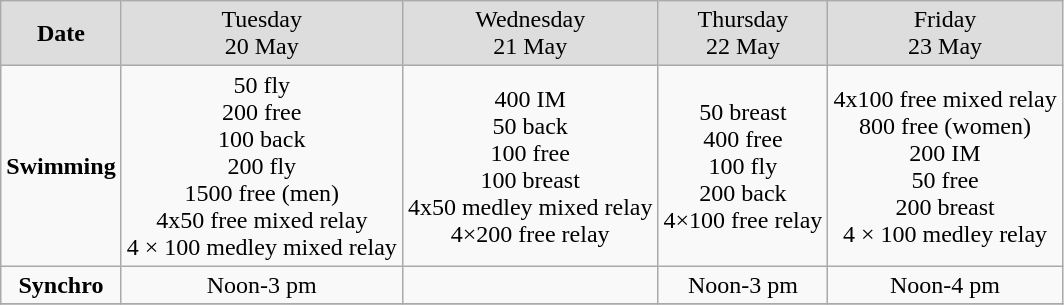<table class=wikitable style="text-align:center">
<tr bgcolor=#DDDDDD>
<td><strong>Date</strong></td>
<td>Tuesday <br> 20 May</td>
<td>Wednesday <br> 21 May</td>
<td>Thursday <br> 22 May</td>
<td>Friday <br> 23 May</td>
</tr>
<tr>
<td><strong>Swimming</strong></td>
<td>50 fly <br> 200 free <br> 100 back <br> 200 fly <br> 1500 free (men) <br> 4x50 free mixed relay <br> 4 × 100 medley mixed relay</td>
<td>400 IM <br> 50 back <br> 100 free <br> 100 breast <br> 4x50 medley mixed relay <br> 4×200 free relay</td>
<td>50 breast <br> 400 free <br> 100 fly <br> 200 back <br> 4×100 free relay</td>
<td>4x100 free mixed relay <br> 800 free (women) <br> 200 IM <br> 50 free <br> 200 breast <br> 4 × 100 medley relay</td>
</tr>
<tr>
<td><strong>Synchro</strong></td>
<td>Noon-3 pm</td>
<td></td>
<td>Noon-3 pm</td>
<td>Noon-4 pm</td>
</tr>
<tr>
</tr>
</table>
